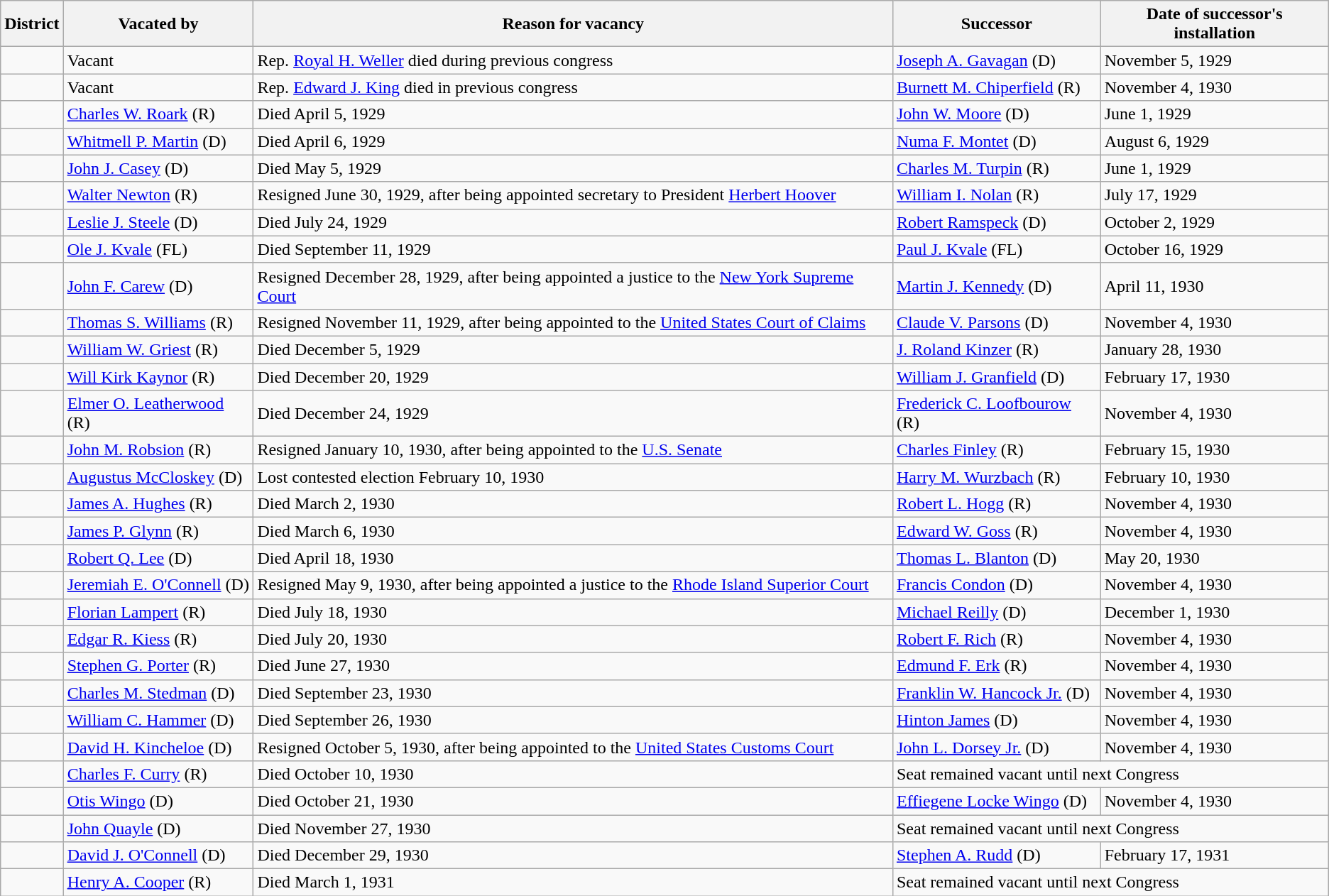<table class=wikitable>
<tr>
<th>District</th>
<th>Vacated by</th>
<th>Reason for vacancy</th>
<th>Successor</th>
<th>Date of successor's installation</th>
</tr>
<tr>
<td></td>
<td>Vacant</td>
<td>Rep. <a href='#'>Royal H. Weller</a> died during previous congress</td>
<td><a href='#'>Joseph A. Gavagan</a> (D)</td>
<td>November 5, 1929</td>
</tr>
<tr>
<td></td>
<td>Vacant</td>
<td>Rep. <a href='#'>Edward J. King</a> died in previous congress</td>
<td><a href='#'>Burnett M. Chiperfield</a> (R)</td>
<td>November 4, 1930</td>
</tr>
<tr>
<td></td>
<td><a href='#'>Charles W. Roark</a> (R)</td>
<td>Died April 5, 1929</td>
<td><a href='#'>John W. Moore</a> (D)</td>
<td>June 1, 1929</td>
</tr>
<tr>
<td></td>
<td><a href='#'>Whitmell P. Martin</a> (D)</td>
<td>Died April 6, 1929</td>
<td><a href='#'>Numa F. Montet</a> (D)</td>
<td>August 6, 1929</td>
</tr>
<tr>
<td></td>
<td><a href='#'>John J. Casey</a> (D)</td>
<td>Died May 5, 1929</td>
<td><a href='#'>Charles M. Turpin</a> (R)</td>
<td>June 1, 1929</td>
</tr>
<tr>
<td></td>
<td><a href='#'>Walter Newton</a> (R)</td>
<td>Resigned June 30, 1929, after being appointed secretary to President <a href='#'>Herbert Hoover</a></td>
<td><a href='#'>William I. Nolan</a> (R)</td>
<td>July 17, 1929</td>
</tr>
<tr>
<td></td>
<td><a href='#'>Leslie J. Steele</a> (D)</td>
<td>Died July 24, 1929</td>
<td><a href='#'>Robert Ramspeck</a> (D)</td>
<td>October 2, 1929</td>
</tr>
<tr>
<td></td>
<td><a href='#'>Ole J. Kvale</a> (FL)</td>
<td>Died September 11, 1929</td>
<td><a href='#'>Paul J. Kvale</a> (FL)</td>
<td>October 16, 1929</td>
</tr>
<tr>
<td></td>
<td><a href='#'>John F. Carew</a> (D)</td>
<td>Resigned December 28, 1929, after being appointed a justice to the <a href='#'>New York Supreme Court</a></td>
<td><a href='#'>Martin J. Kennedy</a> (D)</td>
<td>April 11, 1930</td>
</tr>
<tr>
<td></td>
<td><a href='#'>Thomas S. Williams</a> (R)</td>
<td>Resigned November 11, 1929, after being appointed to the <a href='#'>United States Court of Claims</a></td>
<td><a href='#'>Claude V. Parsons</a> (D)</td>
<td>November 4, 1930</td>
</tr>
<tr>
<td></td>
<td><a href='#'>William W. Griest</a> (R)</td>
<td>Died December 5, 1929</td>
<td><a href='#'>J. Roland Kinzer</a> (R)</td>
<td>January 28, 1930</td>
</tr>
<tr>
<td></td>
<td><a href='#'>Will Kirk Kaynor</a> (R)</td>
<td>Died December 20, 1929</td>
<td><a href='#'>William J. Granfield</a> (D)</td>
<td>February 17, 1930</td>
</tr>
<tr>
<td></td>
<td><a href='#'>Elmer O. Leatherwood</a> (R)</td>
<td>Died December 24, 1929</td>
<td><a href='#'>Frederick C. Loofbourow</a> (R)</td>
<td>November 4, 1930</td>
</tr>
<tr>
<td></td>
<td><a href='#'>John M. Robsion</a> (R)</td>
<td>Resigned January 10, 1930, after being appointed to the <a href='#'>U.S. Senate</a></td>
<td><a href='#'>Charles Finley</a> (R)</td>
<td>February 15, 1930</td>
</tr>
<tr>
<td></td>
<td><a href='#'>Augustus McCloskey</a> (D)</td>
<td>Lost contested election February 10, 1930</td>
<td><a href='#'>Harry M. Wurzbach</a> (R)</td>
<td>February 10, 1930</td>
</tr>
<tr>
<td></td>
<td><a href='#'>James A. Hughes</a> (R)</td>
<td>Died March 2, 1930</td>
<td><a href='#'>Robert L. Hogg</a> (R)</td>
<td>November 4, 1930</td>
</tr>
<tr>
<td></td>
<td><a href='#'>James P. Glynn</a> (R)</td>
<td>Died March 6, 1930</td>
<td><a href='#'>Edward W. Goss</a> (R)</td>
<td>November 4, 1930</td>
</tr>
<tr>
<td></td>
<td><a href='#'>Robert Q. Lee</a> (D)</td>
<td>Died April 18, 1930</td>
<td><a href='#'>Thomas L. Blanton</a> (D)</td>
<td>May 20, 1930</td>
</tr>
<tr>
<td></td>
<td><a href='#'>Jeremiah E. O'Connell</a> (D)</td>
<td>Resigned May 9, 1930, after being appointed a justice to the <a href='#'>Rhode Island Superior Court</a></td>
<td><a href='#'>Francis Condon</a> (D)</td>
<td>November 4, 1930</td>
</tr>
<tr>
<td></td>
<td><a href='#'>Florian Lampert</a> (R)</td>
<td>Died July 18, 1930</td>
<td><a href='#'>Michael Reilly</a> (D)</td>
<td>December 1, 1930</td>
</tr>
<tr>
<td></td>
<td><a href='#'>Edgar R. Kiess</a> (R)</td>
<td>Died July 20, 1930</td>
<td><a href='#'>Robert F. Rich</a> (R)</td>
<td>November 4, 1930</td>
</tr>
<tr>
<td></td>
<td><a href='#'>Stephen G. Porter</a> (R)</td>
<td>Died June 27, 1930</td>
<td><a href='#'>Edmund F. Erk</a> (R)</td>
<td>November 4, 1930</td>
</tr>
<tr>
<td></td>
<td><a href='#'>Charles M. Stedman</a> (D)</td>
<td>Died September 23, 1930</td>
<td><a href='#'>Franklin W. Hancock Jr.</a> (D)</td>
<td>November 4, 1930</td>
</tr>
<tr>
<td></td>
<td><a href='#'>William C. Hammer</a> (D)</td>
<td>Died September 26, 1930</td>
<td><a href='#'>Hinton James</a> (D)</td>
<td>November 4, 1930</td>
</tr>
<tr>
<td></td>
<td><a href='#'>David H. Kincheloe</a> (D)</td>
<td>Resigned October 5, 1930, after being appointed to the <a href='#'>United States Customs Court</a></td>
<td><a href='#'>John L. Dorsey Jr.</a> (D)</td>
<td>November 4, 1930</td>
</tr>
<tr>
<td></td>
<td><a href='#'>Charles F. Curry</a> (R)</td>
<td>Died October 10, 1930</td>
<td colspan=2>Seat remained vacant until next Congress</td>
</tr>
<tr>
<td></td>
<td><a href='#'>Otis Wingo</a> (D)</td>
<td>Died October 21, 1930</td>
<td><a href='#'>Effiegene Locke Wingo</a> (D)</td>
<td>November 4, 1930</td>
</tr>
<tr>
<td></td>
<td><a href='#'>John Quayle</a> (D)</td>
<td>Died November 27, 1930</td>
<td colspan=2>Seat remained vacant until next Congress</td>
</tr>
<tr>
<td></td>
<td><a href='#'>David J. O'Connell</a> (D)</td>
<td>Died December 29, 1930</td>
<td><a href='#'>Stephen A. Rudd</a> (D)</td>
<td>February 17, 1931</td>
</tr>
<tr>
<td></td>
<td><a href='#'>Henry A. Cooper</a> (R)</td>
<td>Died March 1, 1931</td>
<td colspan=2>Seat remained vacant until next Congress</td>
</tr>
</table>
